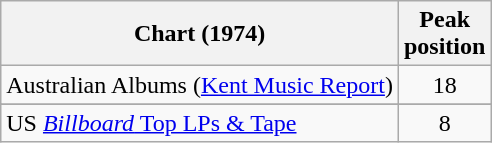<table class="wikitable sortable">
<tr>
<th align="left">Chart (1974)</th>
<th align="left">Peak<br>position</th>
</tr>
<tr>
<td align="left">Australian Albums (<a href='#'>Kent Music Report</a>)</td>
<td align="center">18</td>
</tr>
<tr>
</tr>
<tr>
</tr>
<tr>
</tr>
<tr>
<td align="left">US <a href='#'><em>Billboard</em> Top LPs & Tape</a></td>
<td style="text-align:center;">8</td>
</tr>
</table>
